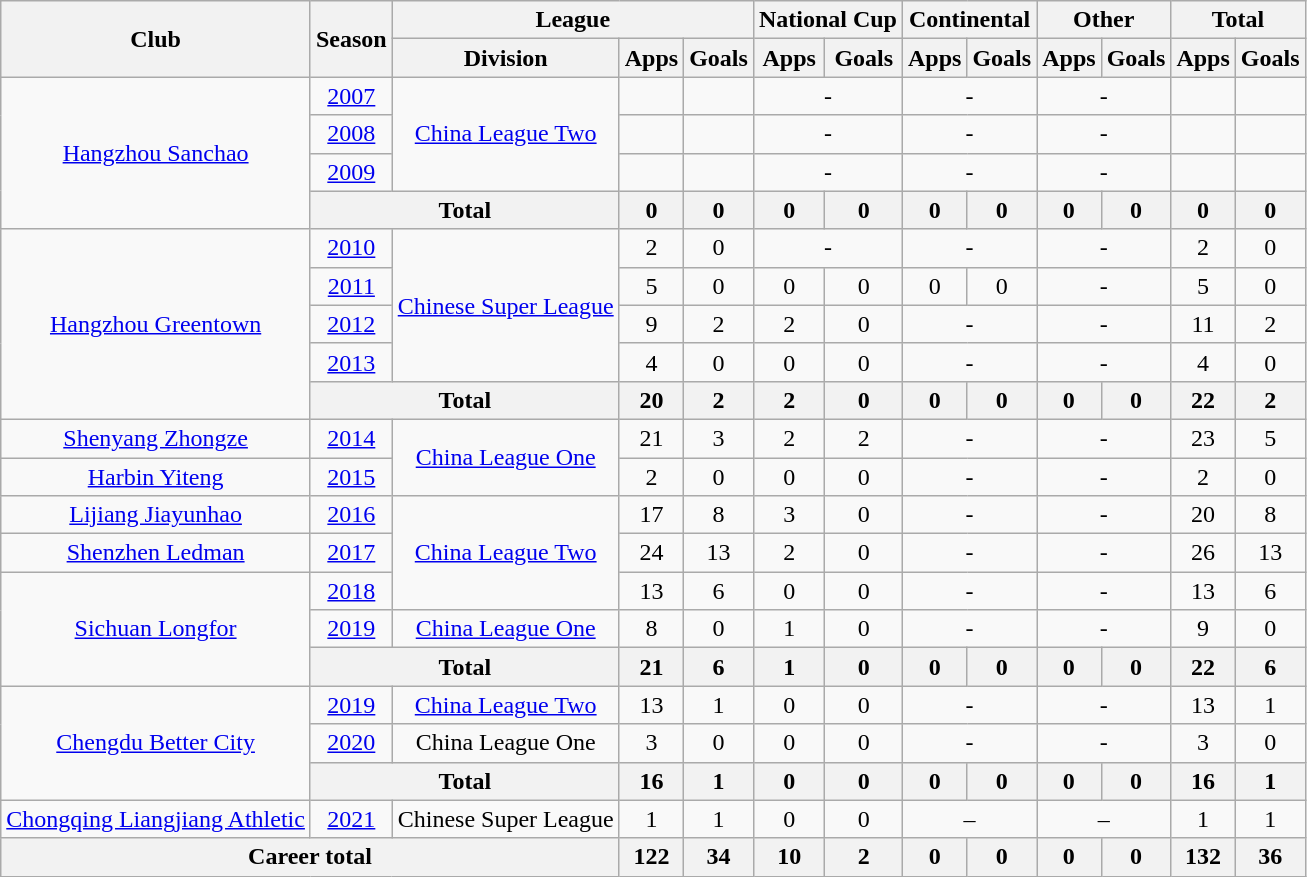<table class="wikitable" style="text-align: center">
<tr>
<th rowspan="2">Club</th>
<th rowspan="2">Season</th>
<th colspan="3">League</th>
<th colspan="2">National Cup</th>
<th colspan="2">Continental</th>
<th colspan="2">Other</th>
<th colspan="2">Total</th>
</tr>
<tr>
<th>Division</th>
<th>Apps</th>
<th>Goals</th>
<th>Apps</th>
<th>Goals</th>
<th>Apps</th>
<th>Goals</th>
<th>Apps</th>
<th>Goals</th>
<th>Apps</th>
<th>Goals</th>
</tr>
<tr>
<td rowspan=4><a href='#'>Hangzhou Sanchao</a></td>
<td><a href='#'>2007</a></td>
<td rowspan="3"><a href='#'>China League Two</a></td>
<td></td>
<td></td>
<td colspan="2">-</td>
<td colspan="2">-</td>
<td colspan="2">-</td>
<td></td>
<td></td>
</tr>
<tr>
<td><a href='#'>2008</a></td>
<td></td>
<td></td>
<td colspan="2">-</td>
<td colspan="2">-</td>
<td colspan="2">-</td>
<td></td>
<td></td>
</tr>
<tr>
<td><a href='#'>2009</a></td>
<td></td>
<td></td>
<td colspan="2">-</td>
<td colspan="2">-</td>
<td colspan="2">-</td>
<td></td>
<td></td>
</tr>
<tr>
<th colspan="2"><strong>Total</strong></th>
<th>0</th>
<th>0</th>
<th>0</th>
<th>0</th>
<th>0</th>
<th>0</th>
<th>0</th>
<th>0</th>
<th>0</th>
<th>0</th>
</tr>
<tr>
<td rowspan=5><a href='#'>Hangzhou Greentown</a></td>
<td><a href='#'>2010</a></td>
<td rowspan="4"><a href='#'>Chinese Super League</a></td>
<td>2</td>
<td>0</td>
<td colspan="2">-</td>
<td colspan="2">-</td>
<td colspan="2">-</td>
<td>2</td>
<td>0</td>
</tr>
<tr>
<td><a href='#'>2011</a></td>
<td>5</td>
<td>0</td>
<td>0</td>
<td>0</td>
<td>0</td>
<td>0</td>
<td colspan="2">-</td>
<td>5</td>
<td>0</td>
</tr>
<tr>
<td><a href='#'>2012</a></td>
<td>9</td>
<td>2</td>
<td>2</td>
<td>0</td>
<td colspan="2">-</td>
<td colspan="2">-</td>
<td>11</td>
<td>2</td>
</tr>
<tr>
<td><a href='#'>2013</a></td>
<td>4</td>
<td>0</td>
<td>0</td>
<td>0</td>
<td colspan="2">-</td>
<td colspan="2">-</td>
<td>4</td>
<td>0</td>
</tr>
<tr>
<th colspan="2"><strong>Total</strong></th>
<th>20</th>
<th>2</th>
<th>2</th>
<th>0</th>
<th>0</th>
<th>0</th>
<th>0</th>
<th>0</th>
<th>22</th>
<th>2</th>
</tr>
<tr>
<td rowspan="1"><a href='#'>Shenyang Zhongze</a></td>
<td><a href='#'>2014</a></td>
<td rowspan="2"><a href='#'>China League One</a></td>
<td>21</td>
<td>3</td>
<td>2</td>
<td>2</td>
<td colspan="2">-</td>
<td colspan="2">-</td>
<td>23</td>
<td>5</td>
</tr>
<tr>
<td rowspan="1"><a href='#'>Harbin Yiteng</a></td>
<td><a href='#'>2015</a></td>
<td>2</td>
<td>0</td>
<td>0</td>
<td>0</td>
<td colspan="2">-</td>
<td colspan="2">-</td>
<td>2</td>
<td>0</td>
</tr>
<tr>
<td rowspan="1"><a href='#'>Lijiang Jiayunhao</a></td>
<td><a href='#'>2016</a></td>
<td rowspan="3"><a href='#'>China League Two</a></td>
<td>17</td>
<td>8</td>
<td>3</td>
<td>0</td>
<td colspan="2">-</td>
<td colspan="2">-</td>
<td>20</td>
<td>8</td>
</tr>
<tr>
<td rowspan="1"><a href='#'>Shenzhen Ledman</a></td>
<td><a href='#'>2017</a></td>
<td>24</td>
<td>13</td>
<td>2</td>
<td>0</td>
<td colspan="2">-</td>
<td colspan="2">-</td>
<td>26</td>
<td>13</td>
</tr>
<tr>
<td rowspan=3><a href='#'>Sichuan Longfor</a></td>
<td><a href='#'>2018</a></td>
<td>13</td>
<td>6</td>
<td>0</td>
<td>0</td>
<td colspan="2">-</td>
<td colspan="2">-</td>
<td>13</td>
<td>6</td>
</tr>
<tr>
<td><a href='#'>2019</a></td>
<td><a href='#'>China League One</a></td>
<td>8</td>
<td>0</td>
<td>1</td>
<td>0</td>
<td colspan="2">-</td>
<td colspan="2">-</td>
<td>9</td>
<td>0</td>
</tr>
<tr>
<th colspan="2"><strong>Total</strong></th>
<th>21</th>
<th>6</th>
<th>1</th>
<th>0</th>
<th>0</th>
<th>0</th>
<th>0</th>
<th>0</th>
<th>22</th>
<th>6</th>
</tr>
<tr>
<td rowspan=3><a href='#'>Chengdu Better City</a></td>
<td><a href='#'>2019</a></td>
<td><a href='#'>China League Two</a></td>
<td>13</td>
<td>1</td>
<td>0</td>
<td>0</td>
<td colspan="2">-</td>
<td colspan="2">-</td>
<td>13</td>
<td>1</td>
</tr>
<tr>
<td><a href='#'>2020</a></td>
<td>China League One</td>
<td>3</td>
<td>0</td>
<td>0</td>
<td>0</td>
<td colspan="2">-</td>
<td colspan="2">-</td>
<td>3</td>
<td>0</td>
</tr>
<tr>
<th colspan="2"><strong>Total</strong></th>
<th>16</th>
<th>1</th>
<th>0</th>
<th>0</th>
<th>0</th>
<th>0</th>
<th>0</th>
<th>0</th>
<th>16</th>
<th>1</th>
</tr>
<tr>
<td><a href='#'>Chongqing Liangjiang Athletic</a></td>
<td><a href='#'>2021</a></td>
<td>Chinese Super League</td>
<td>1</td>
<td>1</td>
<td>0</td>
<td>0</td>
<td colspan="2">–</td>
<td colspan="2">–</td>
<td>1</td>
<td>1</td>
</tr>
<tr>
<th colspan=3>Career total</th>
<th>122</th>
<th>34</th>
<th>10</th>
<th>2</th>
<th>0</th>
<th>0</th>
<th>0</th>
<th>0</th>
<th>132</th>
<th>36</th>
</tr>
</table>
